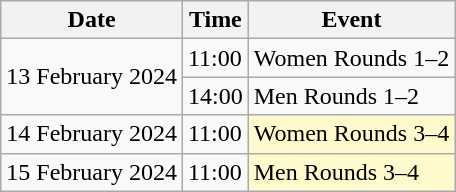<table class="wikitable">
<tr>
<th>Date</th>
<th>Time</th>
<th>Event</th>
</tr>
<tr>
<td rowspan=2>13 February 2024</td>
<td>11:00</td>
<td>Women Rounds 1–2</td>
</tr>
<tr>
<td>14:00</td>
<td>Men Rounds 1–2</td>
</tr>
<tr>
<td>14 February 2024</td>
<td>11:00</td>
<td style="background:lemonchiffon">Women Rounds 3–4</td>
</tr>
<tr>
<td>15 February 2024</td>
<td>11:00</td>
<td style="background:lemonchiffon">Men Rounds 3–4</td>
</tr>
</table>
